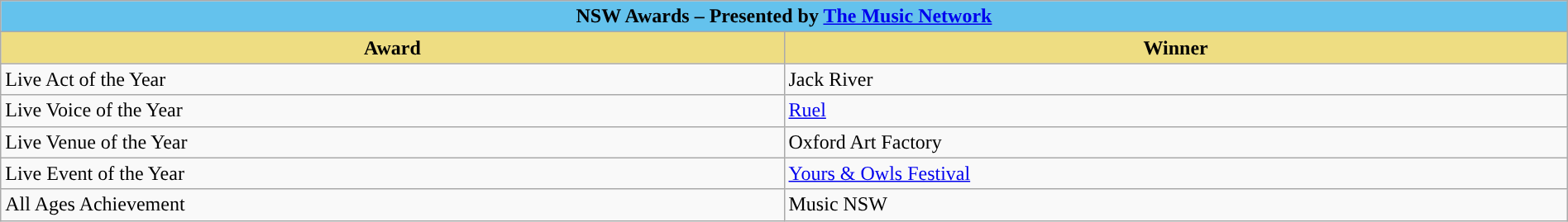<table class="wikitable" width=100%>
<tr>
<th colspan="2" ! style="width:15%;background:#64C2ED">NSW Awards – Presented by <a href='#'>The Music Network</a></th>
</tr>
<tr>
<th style="width:10%;background:#EEDD82;">Award</th>
<th style="width:10%;background:#EEDD82;">Winner</th>
</tr>
<tr>
<td>Live Act of the Year</td>
<td>Jack River</td>
</tr>
<tr>
<td>Live Voice of the Year</td>
<td><a href='#'>Ruel</a></td>
</tr>
<tr>
<td>Live Venue of the Year</td>
<td>Oxford Art Factory</td>
</tr>
<tr>
<td>Live Event of the Year</td>
<td><a href='#'>Yours & Owls Festival</a></td>
</tr>
<tr>
<td>All Ages Achievement</td>
<td>Music NSW</td>
</tr>
</table>
